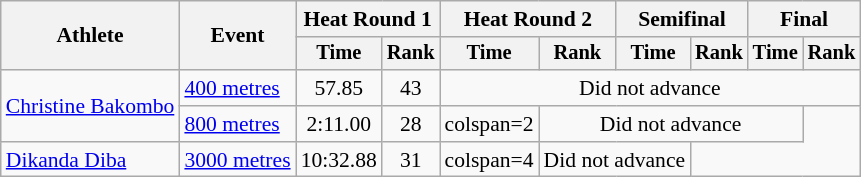<table class=wikitable style="font-size:90%; text-align:center">
<tr>
<th rowspan=2>Athlete</th>
<th rowspan=2>Event</th>
<th colspan=2>Heat Round 1</th>
<th colspan=2>Heat Round 2</th>
<th colspan=2>Semifinal</th>
<th colspan=2>Final</th>
</tr>
<tr style=font-size:95%>
<th>Time</th>
<th>Rank</th>
<th>Time</th>
<th>Rank</th>
<th>Time</th>
<th>Rank</th>
<th>Time</th>
<th>Rank</th>
</tr>
<tr align=center>
<td align=left rowspan=2><a href='#'>Christine Bakombo</a></td>
<td align=left><a href='#'>400 metres</a></td>
<td>57.85</td>
<td>43</td>
<td colspan=6>Did not advance</td>
</tr>
<tr align=center>
<td align=left><a href='#'>800 metres</a></td>
<td>2:11.00</td>
<td>28</td>
<td>colspan=2</td>
<td colspan=4>Did not advance</td>
</tr>
<tr align=center>
<td align=left><a href='#'>Dikanda Diba</a></td>
<td align=left><a href='#'>3000 metres</a></td>
<td>10:32.88</td>
<td>31</td>
<td>colspan=4</td>
<td colspan=2>Did not advance</td>
</tr>
</table>
